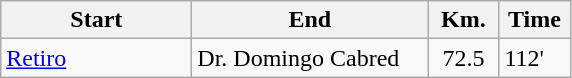<table class="wikitable sortable">
<tr>
<th width=120px>Start</th>
<th width=150px>End</th>
<th width=40px>Km.</th>
<th width=40px>Time</th>
</tr>
<tr>
<td><a href='#'>Retiro</a></td>
<td>Dr. Domingo Cabred</td>
<td align=center>72.5</td>
<td>112'</td>
</tr>
</table>
